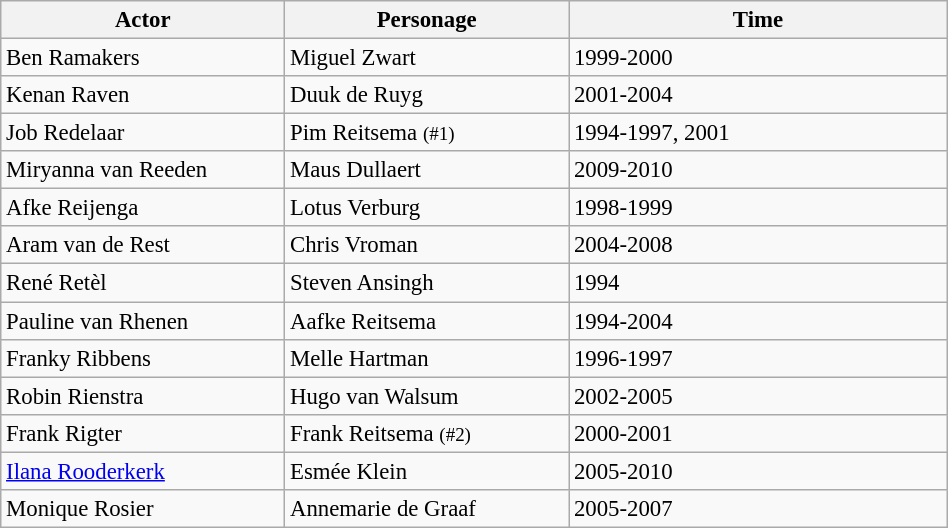<table class="wikitable sortable" width="50%" style="font-size:95%">
<tr>
<th width="30%">Actor</th>
<th width="30%">Personage</th>
<th width="40%">Time</th>
</tr>
<tr>
<td>Ben Ramakers</td>
<td>Miguel Zwart</td>
<td>1999-2000</td>
</tr>
<tr>
<td>Kenan Raven</td>
<td>Duuk de Ruyg</td>
<td>2001-2004</td>
</tr>
<tr>
<td>Job Redelaar</td>
<td>Pim Reitsema <small> (#1) </small></td>
<td>1994-1997, 2001</td>
</tr>
<tr>
<td>Miryanna van Reeden</td>
<td>Maus Dullaert</td>
<td>2009-2010</td>
</tr>
<tr>
<td>Afke Reijenga</td>
<td>Lotus Verburg</td>
<td>1998-1999</td>
</tr>
<tr>
<td>Aram van de Rest</td>
<td>Chris Vroman</td>
<td>2004-2008</td>
</tr>
<tr>
<td>René Retèl</td>
<td>Steven Ansingh</td>
<td>1994</td>
</tr>
<tr>
<td>Pauline van Rhenen</td>
<td>Aafke Reitsema</td>
<td>1994-2004</td>
</tr>
<tr>
<td>Franky Ribbens</td>
<td>Melle Hartman</td>
<td>1996-1997</td>
</tr>
<tr>
<td>Robin Rienstra</td>
<td>Hugo van Walsum</td>
<td>2002-2005</td>
</tr>
<tr>
<td>Frank Rigter</td>
<td>Frank Reitsema <small> (#2) </small></td>
<td>2000-2001</td>
</tr>
<tr>
<td><a href='#'>Ilana Rooderkerk</a></td>
<td>Esmée Klein</td>
<td>2005-2010</td>
</tr>
<tr>
<td>Monique Rosier</td>
<td>Annemarie de Graaf</td>
<td>2005-2007</td>
</tr>
</table>
